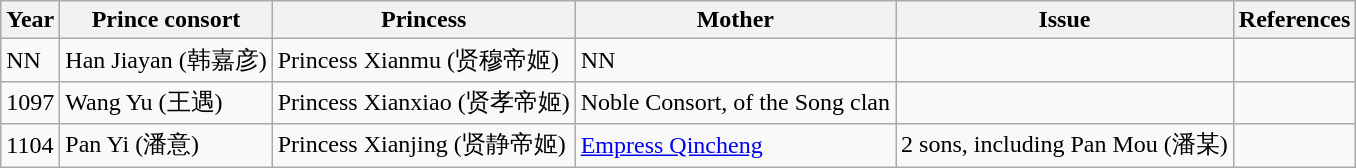<table class="wikitable">
<tr>
<th>Year</th>
<th>Prince consort</th>
<th>Princess</th>
<th>Mother</th>
<th>Issue</th>
<th>References</th>
</tr>
<tr>
<td>NN</td>
<td>Han Jiayan (韩嘉彦)</td>
<td>Princess Xianmu (贤穆帝姬)</td>
<td>NN</td>
<td></td>
<td></td>
</tr>
<tr>
<td>1097</td>
<td>Wang Yu (王遇)</td>
<td>Princess Xianxiao (贤孝帝姬)</td>
<td>Noble Consort, of the Song clan</td>
<td></td>
<td></td>
</tr>
<tr>
<td>1104</td>
<td>Pan Yi (潘意)</td>
<td>Princess Xianjing (贤静帝姬)</td>
<td><a href='#'>Empress Qincheng</a></td>
<td>2 sons, including Pan Mou (潘某)</td>
<td></td>
</tr>
</table>
